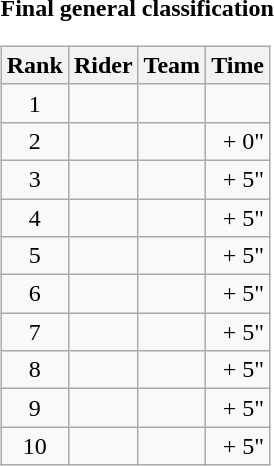<table>
<tr>
<td><strong>Final general classification</strong><br><table class="wikitable">
<tr>
<th scope="col">Rank</th>
<th scope="col">Rider</th>
<th scope="col">Team</th>
<th scope="col">Time</th>
</tr>
<tr>
<td style="text-align:center;">1</td>
<td></td>
<td></td>
<td style="text-align:right;"></td>
</tr>
<tr>
<td style="text-align:center;">2</td>
<td></td>
<td></td>
<td style="text-align:right;">+ 0"</td>
</tr>
<tr>
<td style="text-align:center;">3</td>
<td></td>
<td></td>
<td style="text-align:right;">+ 5"</td>
</tr>
<tr>
<td style="text-align:center;">4</td>
<td></td>
<td></td>
<td style="text-align:right;">+ 5"</td>
</tr>
<tr>
<td style="text-align:center;">5</td>
<td></td>
<td></td>
<td style="text-align:right;">+ 5"</td>
</tr>
<tr>
<td style="text-align:center;">6</td>
<td></td>
<td></td>
<td style="text-align:right;">+ 5"</td>
</tr>
<tr>
<td style="text-align:center;">7</td>
<td></td>
<td></td>
<td style="text-align:right;">+ 5"</td>
</tr>
<tr>
<td style="text-align:center;">8</td>
<td></td>
<td></td>
<td style="text-align:right;">+ 5"</td>
</tr>
<tr>
<td style="text-align:center;">9</td>
<td></td>
<td></td>
<td style="text-align:right;">+ 5"</td>
</tr>
<tr>
<td style="text-align:center;">10</td>
<td></td>
<td></td>
<td style="text-align:right;">+ 5"</td>
</tr>
</table>
</td>
</tr>
</table>
